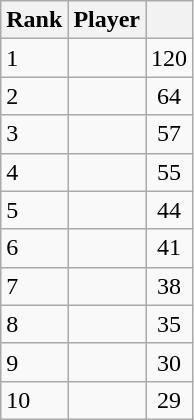<table class=wikitable>
<tr>
<th>Rank</th>
<th>Player</th>
<th></th>
</tr>
<tr>
<td>1</td>
<td></td>
<td align=center>120</td>
</tr>
<tr>
<td>2</td>
<td></td>
<td align=center>64</td>
</tr>
<tr>
<td>3</td>
<td></td>
<td align=center>57</td>
</tr>
<tr>
<td>4</td>
<td></td>
<td align=center>55</td>
</tr>
<tr>
<td>5</td>
<td></td>
<td align=center>44</td>
</tr>
<tr>
<td>6</td>
<td></td>
<td align=center>41</td>
</tr>
<tr>
<td>7</td>
<td></td>
<td align=center>38</td>
</tr>
<tr>
<td>8</td>
<td><strong></strong></td>
<td align=center>35</td>
</tr>
<tr>
<td>9</td>
<td></td>
<td align=center>30</td>
</tr>
<tr>
<td>10</td>
<td></td>
<td align=center>29</td>
</tr>
</table>
